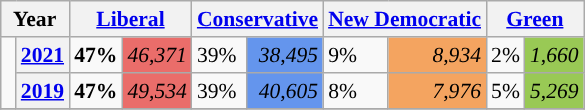<table class="wikitable" style="float:right; width:400; font-size:90%; margin-left:1em;">
<tr>
<th colspan="2" scope="col">Year</th>
<th colspan="2" scope="col"><a href='#'>Liberal</a></th>
<th colspan="2" scope="col"><a href='#'>Conservative</a></th>
<th colspan="2" scope="col"><a href='#'>New Democratic</a></th>
<th colspan="2" scope="col"><a href='#'>Green</a></th>
</tr>
<tr>
<td rowspan="2" style="width: 0.25em; background-color: "></td>
<th><a href='#'>2021</a></th>
<td><strong>47%</strong></td>
<td style="text-align:right; background:#EA6D6A;"><em>46,371</em></td>
<td>39%</td>
<td style="text-align:right; background:#6495ED;"><em>38,495</em></td>
<td>9%</td>
<td style="text-align:right; background:#F4A460;"><em>8,934</em></td>
<td>2%</td>
<td style="text-align:right; background:#99C955;"><em>1,660</em></td>
</tr>
<tr>
<th><a href='#'>2019</a></th>
<td><strong>47%</strong></td>
<td style="text-align:right; background:#EA6D6A;"><em>49,534</em></td>
<td>39%</td>
<td style="text-align:right; background:#6495ED;"><em>40,605</em></td>
<td>8%</td>
<td style="text-align:right; background:#F4A460;"><em>7,976</em></td>
<td>5%</td>
<td style="text-align:right; background:#99C955;"><em>5,269</em></td>
</tr>
<tr>
</tr>
</table>
